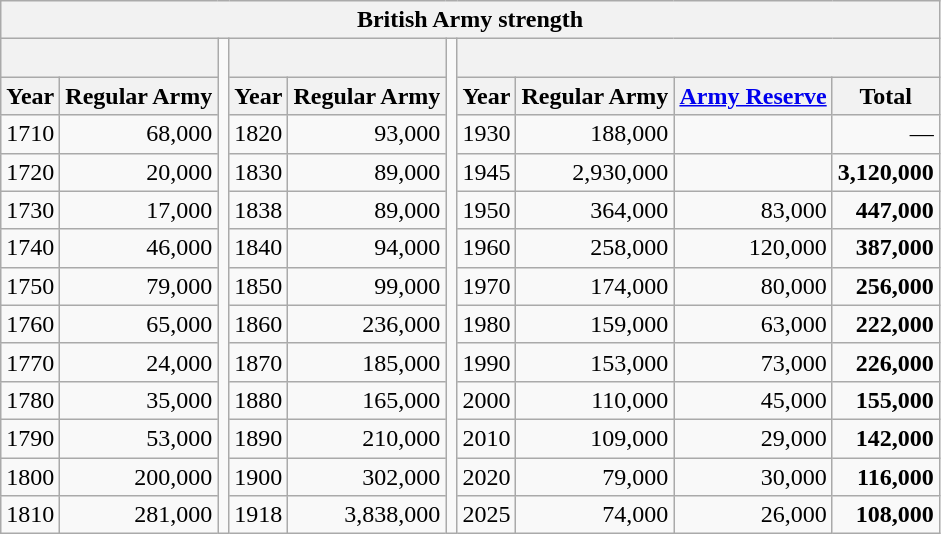<table class="wikitable" style="text-align:right;">
<tr>
<th colspan="10">British Army strength</th>
</tr>
<tr>
<th colspan="2"><br></th>
<td rowspan="99"></td>
<th colspan="2"><br></th>
<td rowspan="99"></td>
<th colspan="4"><br></th>
</tr>
<tr>
<th>Year</th>
<th>Regular Army</th>
<th>Year</th>
<th>Regular Army</th>
<th>Year</th>
<th>Regular Army</th>
<th><a href='#'>Army Reserve</a></th>
<th><strong>Total</strong></th>
</tr>
<tr>
<td>1710</td>
<td>68,000</td>
<td>1820</td>
<td>93,000</td>
<td>1930</td>
<td>188,000</td>
<td></td>
<td>—</td>
</tr>
<tr>
<td>1720</td>
<td>20,000</td>
<td>1830</td>
<td>89,000</td>
<td>1945</td>
<td>2,930,000</td>
<td></td>
<td><strong>3,120,000</strong></td>
</tr>
<tr>
<td>1730</td>
<td>17,000</td>
<td>1838</td>
<td>89,000</td>
<td>1950</td>
<td>364,000</td>
<td>83,000</td>
<td><strong>447,000</strong></td>
</tr>
<tr>
<td>1740</td>
<td>46,000</td>
<td>1840</td>
<td>94,000</td>
<td>1960</td>
<td>258,000</td>
<td>120,000</td>
<td><strong>387,000</strong></td>
</tr>
<tr>
<td>1750</td>
<td>79,000</td>
<td>1850</td>
<td>99,000</td>
<td>1970</td>
<td>174,000</td>
<td>80,000</td>
<td><strong>256,000</strong></td>
</tr>
<tr>
<td>1760</td>
<td>65,000</td>
<td>1860</td>
<td>236,000</td>
<td>1980</td>
<td>159,000</td>
<td>63,000</td>
<td><strong>222,000</strong></td>
</tr>
<tr>
<td>1770</td>
<td>24,000</td>
<td>1870</td>
<td>185,000</td>
<td>1990</td>
<td>153,000</td>
<td>73,000</td>
<td><strong>226,000</strong></td>
</tr>
<tr>
<td>1780</td>
<td>35,000</td>
<td>1880</td>
<td>165,000</td>
<td>2000</td>
<td>110,000</td>
<td>45,000</td>
<td><strong>155,000</strong></td>
</tr>
<tr>
<td>1790</td>
<td>53,000</td>
<td>1890</td>
<td>210,000</td>
<td>2010</td>
<td>109,000</td>
<td>29,000</td>
<td><strong>142,000</strong></td>
</tr>
<tr>
<td>1800</td>
<td>200,000</td>
<td>1900</td>
<td>302,000</td>
<td>2020</td>
<td>79,000</td>
<td>30,000</td>
<td><strong>116,000</strong></td>
</tr>
<tr>
<td>1810</td>
<td>281,000</td>
<td>1918</td>
<td>3,838,000</td>
<td>2025</td>
<td>74,000</td>
<td>26,000</td>
<td><strong>108,000</strong></td>
</tr>
</table>
